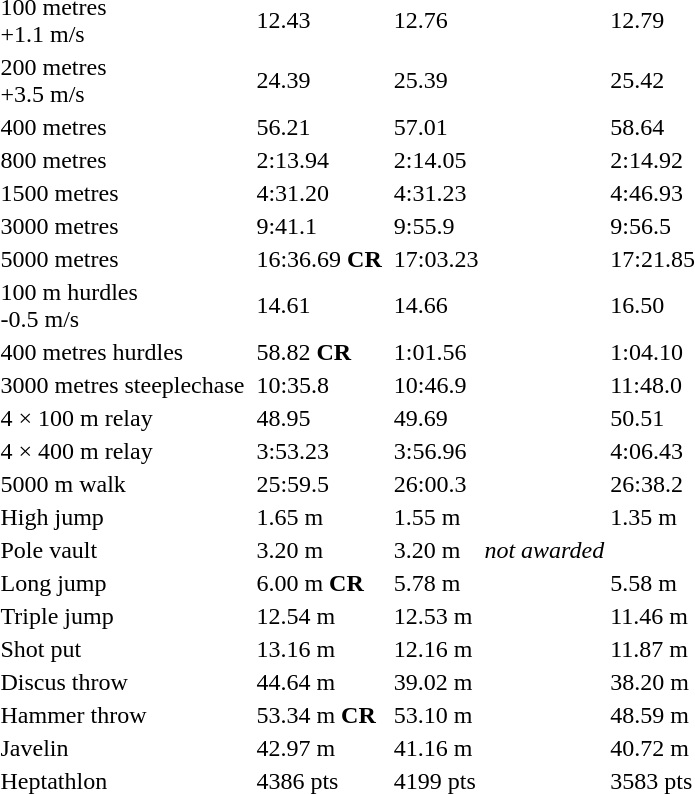<table>
<tr>
<td>100 metres<br>+1.1 m/s</td>
<td></td>
<td>12.43</td>
<td></td>
<td>12.76</td>
<td></td>
<td>12.79</td>
</tr>
<tr>
<td>200 metres<br>+3.5 m/s</td>
<td></td>
<td>24.39</td>
<td></td>
<td>25.39</td>
<td></td>
<td>25.42</td>
</tr>
<tr>
<td>400 metres</td>
<td></td>
<td>56.21</td>
<td></td>
<td>57.01</td>
<td></td>
<td>58.64</td>
</tr>
<tr>
<td>800 metres</td>
<td></td>
<td>2:13.94</td>
<td></td>
<td>2:14.05</td>
<td></td>
<td>2:14.92</td>
</tr>
<tr>
<td>1500 metres</td>
<td></td>
<td>4:31.20</td>
<td></td>
<td>4:31.23</td>
<td></td>
<td>4:46.93</td>
</tr>
<tr>
<td>3000 metres</td>
<td></td>
<td>9:41.1</td>
<td></td>
<td>9:55.9</td>
<td></td>
<td>9:56.5</td>
</tr>
<tr>
<td>5000 metres</td>
<td></td>
<td>16:36.69 <strong>CR</strong></td>
<td></td>
<td>17:03.23</td>
<td></td>
<td>17:21.85</td>
</tr>
<tr>
<td>100 m hurdles  <br>-0.5 m/s<br></td>
<td></td>
<td>14.61</td>
<td></td>
<td>14.66</td>
<td></td>
<td>16.50</td>
</tr>
<tr>
<td>400 metres hurdles</td>
<td></td>
<td>58.82 <strong>CR</strong></td>
<td></td>
<td>1:01.56</td>
<td></td>
<td>1:04.10</td>
</tr>
<tr>
<td>3000 metres steeplechase</td>
<td></td>
<td>10:35.8</td>
<td></td>
<td>10:46.9</td>
<td></td>
<td>11:48.0</td>
</tr>
<tr>
<td>4 × 100 m relay</td>
<td></td>
<td>48.95</td>
<td></td>
<td>49.69</td>
<td></td>
<td>50.51</td>
</tr>
<tr>
<td>4 × 400 m relay</td>
<td></td>
<td>3:53.23</td>
<td></td>
<td>3:56.96</td>
<td></td>
<td>4:06.43</td>
</tr>
<tr>
<td>5000 m walk</td>
<td></td>
<td>25:59.5</td>
<td></td>
<td>26:00.3</td>
<td></td>
<td>26:38.2</td>
</tr>
<tr>
<td>High jump</td>
<td></td>
<td>1.65 m</td>
<td></td>
<td>1.55 m</td>
<td></td>
<td>1.35 m</td>
</tr>
<tr>
<td>Pole vault</td>
<td></td>
<td>3.20 m</td>
<td></td>
<td>3.20 m</td>
<td><em>not awarded</em></td>
</tr>
<tr>
<td>Long jump</td>
<td></td>
<td>6.00 m <strong>CR</strong></td>
<td></td>
<td>5.78 m</td>
<td></td>
<td>5.58 m</td>
</tr>
<tr>
<td>Triple jump</td>
<td></td>
<td>12.54 m</td>
<td></td>
<td>12.53 m</td>
<td></td>
<td>11.46 m</td>
</tr>
<tr>
<td>Shot put</td>
<td></td>
<td>13.16 m</td>
<td></td>
<td>12.16 m</td>
<td></td>
<td>11.87 m</td>
</tr>
<tr>
<td>Discus throw</td>
<td></td>
<td>44.64 m</td>
<td></td>
<td>39.02 m</td>
<td></td>
<td>38.20 m</td>
</tr>
<tr>
<td>Hammer throw</td>
<td></td>
<td>53.34 m <strong>CR</strong></td>
<td></td>
<td>53.10 m</td>
<td></td>
<td>48.59 m</td>
</tr>
<tr>
<td>Javelin</td>
<td></td>
<td>42.97 m</td>
<td></td>
<td>41.16 m</td>
<td></td>
<td>40.72 m</td>
</tr>
<tr>
<td>Heptathlon</td>
<td></td>
<td>4386 pts</td>
<td></td>
<td>4199 pts</td>
<td></td>
<td>3583 pts</td>
</tr>
</table>
